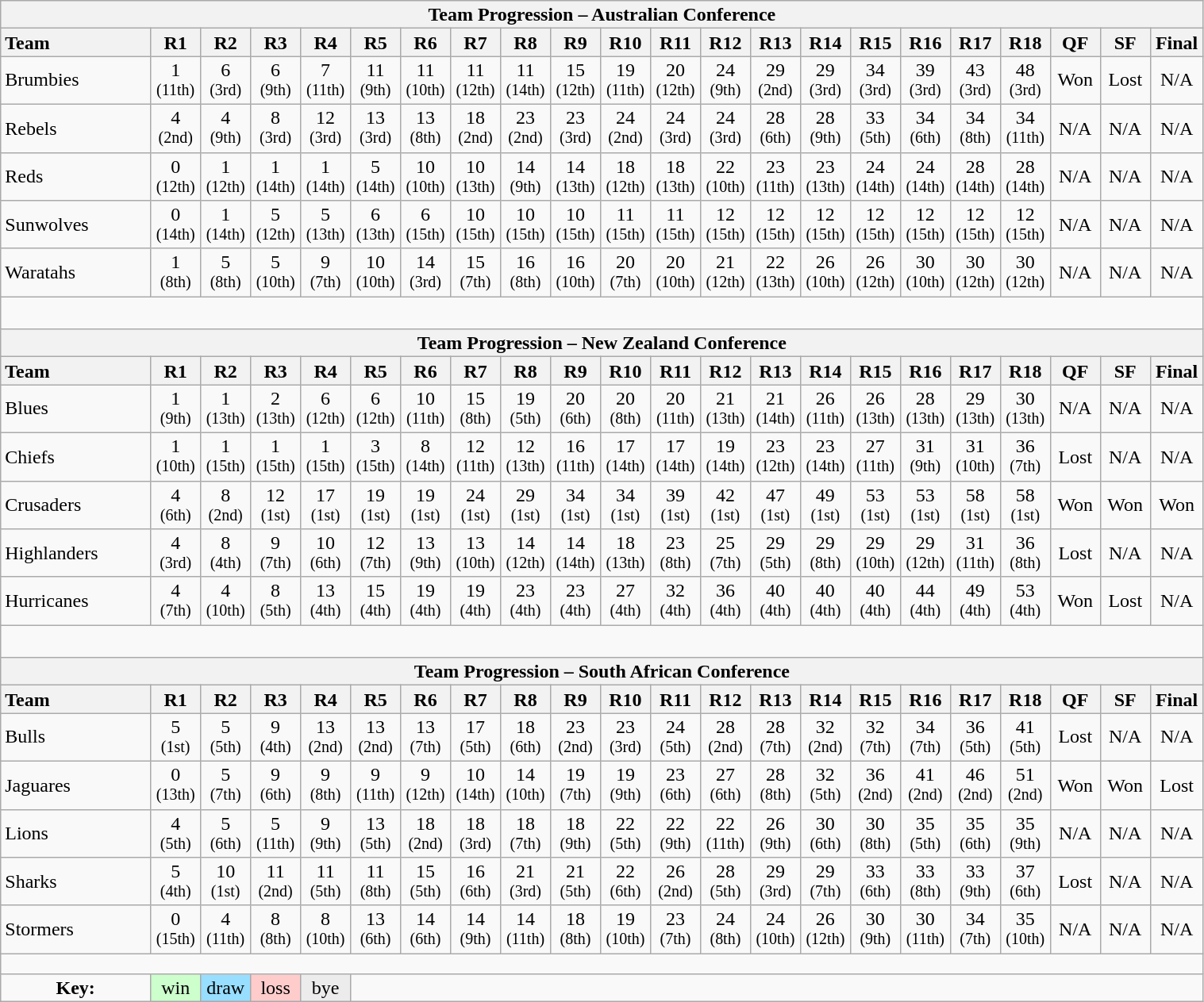<table class="wikitable collapsible" style="text-align:center; line-height:100%; width:80%; font-size:100%">
<tr>
<th colspan=100%>Team Progression – Australian Conference</th>
</tr>
<tr>
<th style="text-align:left; width:12%;">Team</th>
<th style="width:4%;">R1</th>
<th style="width:4%;">R2</th>
<th style="width:4%;">R3</th>
<th style="width:4%;">R4</th>
<th style="width:4%;">R5</th>
<th style="width:4%;">R6</th>
<th style="width:4%;">R7</th>
<th style="width:4%;">R8</th>
<th style="width:4%;">R9</th>
<th style="width:4%;">R10</th>
<th style="width:4%;">R11</th>
<th style="width:4%;">R12</th>
<th style="width:4%;">R13</th>
<th style="width:4%;">R14</th>
<th style="width:4%;">R15</th>
<th style="width:4%;">R16</th>
<th style="width:4%;">R17</th>
<th style="width:4%;">R18</th>
<th style="width:4%;">QF</th>
<th style="width:4%;">SF</th>
<th style="width:4%;">Final</th>
</tr>
<tr>
<td style="text-align:left;">Brumbies</td>
<td>1 <br> <small>(11th)</small></td>
<td>6 <br> <small>(3rd)</small></td>
<td>6 <br> <small>(9th)</small></td>
<td>7 <br> <small>(11th)</small></td>
<td>11 <br> <small>(9th)</small></td>
<td>11 <br> <small>(10th)</small></td>
<td>11 <br> <small>(12th)</small></td>
<td>11 <br> <small>(14th)</small></td>
<td>15 <br> <small>(12th)</small></td>
<td>19 <br> <small>(11th)</small></td>
<td>20 <br> <small>(12th)</small></td>
<td>24 <br> <small>(9th)</small></td>
<td>29 <br> <small>(2nd)</small></td>
<td>29 <br> <small>(3rd)</small></td>
<td>34 <br> <small>(3rd)</small></td>
<td>39 <br> <small>(3rd)</small></td>
<td>43 <br> <small>(3rd)</small></td>
<td>48 <br> <small>(3rd)</small></td>
<td>Won</td>
<td>Lost</td>
<td>N/A</td>
</tr>
<tr>
<td style="text-align:left;">Rebels</td>
<td>4 <br> <small>(2nd)</small></td>
<td>4 <br> <small>(9th)</small></td>
<td>8 <br> <small>(3rd)</small></td>
<td>12 <br> <small>(3rd)</small></td>
<td>13 <br> <small>(3rd)</small></td>
<td>13 <br> <small>(8th)</small></td>
<td>18 <br> <small>(2nd)</small></td>
<td>23 <br> <small>(2nd)</small></td>
<td>23 <br> <small>(3rd)</small></td>
<td>24 <br> <small>(2nd)</small></td>
<td>24 <br> <small>(3rd)</small></td>
<td>24 <br> <small>(3rd)</small></td>
<td>28 <br> <small>(6th)</small></td>
<td>28 <br> <small>(9th)</small></td>
<td>33 <br> <small>(5th)</small></td>
<td>34 <br> <small>(6th)</small></td>
<td>34 <br> <small>(8th)</small></td>
<td>34 <br> <small>(11th)</small></td>
<td>N/A</td>
<td>N/A</td>
<td>N/A</td>
</tr>
<tr>
<td style="text-align:left;">Reds</td>
<td>0 <br> <small>(12th)</small></td>
<td>1 <br> <small>(12th)</small></td>
<td>1 <br> <small>(14th)</small></td>
<td>1 <br> <small>(14th)</small></td>
<td>5 <br> <small>(14th)</small></td>
<td>10 <br> <small>(10th)</small></td>
<td>10 <br> <small>(13th)</small></td>
<td>14 <br> <small>(9th)</small></td>
<td>14 <br> <small>(13th)</small></td>
<td>18 <br> <small>(12th)</small></td>
<td>18 <br> <small>(13th)</small></td>
<td>22 <br> <small>(10th)</small></td>
<td>23 <br> <small>(11th)</small></td>
<td>23 <br> <small>(13th)</small></td>
<td>24 <br> <small>(14th)</small></td>
<td>24 <br> <small>(14th)</small></td>
<td>28 <br> <small>(14th)</small></td>
<td>28 <br> <small>(14th)</small></td>
<td>N/A</td>
<td>N/A</td>
<td>N/A</td>
</tr>
<tr>
<td style="text-align:left;">Sunwolves</td>
<td>0 <br> <small>(14th)</small></td>
<td>1 <br> <small>(14th)</small></td>
<td>5 <br> <small>(12th)</small></td>
<td>5 <br> <small>(13th)</small></td>
<td>6 <br> <small>(13th)</small></td>
<td>6 <br> <small>(15th)</small></td>
<td>10 <br> <small>(15th)</small></td>
<td>10 <br> <small>(15th)</small></td>
<td>10 <br> <small>(15th)</small></td>
<td>11 <br> <small>(15th)</small></td>
<td>11 <br> <small>(15th)</small></td>
<td>12 <br> <small>(15th)</small></td>
<td>12 <br> <small>(15th)</small></td>
<td>12 <br> <small>(15th)</small></td>
<td>12 <br> <small>(15th)</small></td>
<td>12 <br> <small>(15th)</small></td>
<td>12 <br> <small>(15th)</small></td>
<td>12 <br> <small>(15th)</small></td>
<td>N/A</td>
<td>N/A</td>
<td>N/A</td>
</tr>
<tr>
<td style="text-align:left;">Waratahs</td>
<td>1 <br> <small>(8th)</small></td>
<td>5 <br> <small>(8th)</small></td>
<td>5 <br> <small>(10th)</small></td>
<td>9 <br> <small>(7th)</small></td>
<td>10 <br> <small>(10th)</small></td>
<td>14 <br> <small>(3rd)</small></td>
<td>15 <br> <small>(7th)</small></td>
<td>16 <br> <small>(8th)</small></td>
<td>16 <br> <small>(10th)</small></td>
<td>20 <br> <small>(7th)</small></td>
<td>20 <br> <small>(10th)</small></td>
<td>21 <br> <small>(12th)</small></td>
<td>22 <br> <small>(13th)</small></td>
<td>26 <br> <small>(10th)</small></td>
<td>26 <br> <small>(12th)</small></td>
<td>30 <br> <small>(10th)</small></td>
<td>30 <br> <small>(12th)</small></td>
<td>30 <br> <small>(12th)</small></td>
<td>N/A</td>
<td>N/A</td>
<td>N/A</td>
</tr>
<tr>
<td colspan="100%" cellpadding="0" cellspacing="0" style="height: 20px;"></td>
</tr>
<tr>
<th colspan=100%>Team Progression – New Zealand Conference</th>
</tr>
<tr>
<th style="text-align:left; width:12%;">Team</th>
<th style="width:4%;">R1</th>
<th style="width:4%;">R2</th>
<th style="width:4%;">R3</th>
<th style="width:4%;">R4</th>
<th style="width:4%;">R5</th>
<th style="width:4%;">R6</th>
<th style="width:4%;">R7</th>
<th style="width:4%;">R8</th>
<th style="width:4%;">R9</th>
<th style="width:4%;">R10</th>
<th style="width:4%;">R11</th>
<th style="width:4%;">R12</th>
<th style="width:4%;">R13</th>
<th style="width:4%;">R14</th>
<th style="width:4%;">R15</th>
<th style="width:4%;">R16</th>
<th style="width:4%;">R17</th>
<th style="width:4%;">R18</th>
<th style="width:4%;">QF</th>
<th style="width:4%;">SF</th>
<th style="width:4%;">Final</th>
</tr>
<tr>
<td style="text-align:left;">Blues</td>
<td>1 <br> <small>(9th)</small></td>
<td>1 <br> <small>(13th)</small></td>
<td>2 <br> <small>(13th)</small></td>
<td>6 <br> <small>(12th)</small></td>
<td>6 <br> <small>(12th)</small></td>
<td>10 <br> <small>(11th)</small></td>
<td>15 <br> <small>(8th)</small></td>
<td>19 <br> <small>(5th)</small></td>
<td>20 <br> <small>(6th)</small></td>
<td>20 <br> <small>(8th)</small></td>
<td>20 <br> <small>(11th)</small></td>
<td>21 <br> <small>(13th)</small></td>
<td>21 <br> <small>(14th)</small></td>
<td>26 <br> <small>(11th)</small></td>
<td>26 <br> <small>(13th)</small></td>
<td>28 <br> <small>(13th)</small></td>
<td>29 <br> <small>(13th)</small></td>
<td>30 <br> <small>(13th)</small></td>
<td>N/A</td>
<td>N/A</td>
<td>N/A</td>
</tr>
<tr>
<td style="text-align:left;">Chiefs</td>
<td>1 <br> <small>(10th)</small></td>
<td>1 <br> <small>(15th)</small></td>
<td>1 <br> <small>(15th)</small></td>
<td>1 <br> <small>(15th)</small></td>
<td>3 <br> <small>(15th)</small></td>
<td>8 <br> <small>(14th)</small></td>
<td>12 <br> <small>(11th)</small></td>
<td>12 <br> <small>(13th)</small></td>
<td>16 <br> <small>(11th)</small></td>
<td>17 <br> <small>(14th)</small></td>
<td>17 <br> <small>(14th)</small></td>
<td>19 <br> <small>(14th)</small></td>
<td>23 <br> <small>(12th)</small></td>
<td>23 <br> <small>(14th)</small></td>
<td>27 <br> <small>(11th)</small></td>
<td>31 <br> <small>(9th)</small></td>
<td>31 <br> <small>(10th)</small></td>
<td>36 <br> <small>(7th)</small></td>
<td>Lost</td>
<td>N/A</td>
<td>N/A</td>
</tr>
<tr>
<td style="text-align:left;">Crusaders</td>
<td>4 <br> <small>(6th)</small></td>
<td>8 <br> <small>(2nd)</small></td>
<td>12 <br> <small>(1st)</small></td>
<td>17 <br> <small>(1st)</small></td>
<td>19 <br> <small>(1st)</small></td>
<td>19 <br> <small>(1st)</small></td>
<td>24 <br> <small>(1st)</small></td>
<td>29 <br> <small>(1st)</small></td>
<td>34 <br> <small>(1st)</small></td>
<td>34 <br> <small>(1st)</small></td>
<td>39 <br> <small>(1st)</small></td>
<td>42 <br> <small>(1st)</small></td>
<td>47 <br> <small>(1st)</small></td>
<td>49 <br> <small>(1st)</small></td>
<td>53 <br> <small>(1st)</small></td>
<td>53 <br> <small>(1st)</small></td>
<td>58 <br> <small>(1st)</small></td>
<td>58 <br> <small>(1st)</small></td>
<td>Won</td>
<td>Won</td>
<td>Won</td>
</tr>
<tr>
<td style="text-align:left;">Highlanders</td>
<td>4 <br> <small>(3rd)</small></td>
<td>8 <br> <small>(4th)</small></td>
<td>9 <br> <small>(7th)</small></td>
<td>10 <br> <small>(6th)</small></td>
<td>12 <br> <small>(7th)</small></td>
<td>13 <br> <small>(9th)</small></td>
<td>13 <br> <small>(10th)</small></td>
<td>14 <br> <small>(12th)</small></td>
<td>14 <br> <small>(14th)</small></td>
<td>18 <br> <small>(13th)</small></td>
<td>23 <br> <small>(8th)</small></td>
<td>25 <br> <small>(7th)</small></td>
<td>29 <br> <small>(5th)</small></td>
<td>29 <br> <small>(8th)</small></td>
<td>29 <br> <small>(10th)</small></td>
<td>29 <br> <small>(12th)</small></td>
<td>31 <br> <small>(11th)</small></td>
<td>36 <br> <small>(8th)</small></td>
<td>Lost</td>
<td>N/A</td>
<td>N/A</td>
</tr>
<tr>
<td style="text-align:left;">Hurricanes</td>
<td>4 <br> <small>(7th)</small></td>
<td>4 <br> <small>(10th)</small></td>
<td>8 <br> <small>(5th)</small></td>
<td>13 <br> <small>(4th)</small></td>
<td>15 <br> <small>(4th)</small></td>
<td>19 <br> <small>(4th)</small></td>
<td>19 <br> <small>(4th)</small></td>
<td>23 <br> <small>(4th)</small></td>
<td>23 <br> <small>(4th)</small></td>
<td>27 <br> <small>(4th)</small></td>
<td>32 <br> <small>(4th)</small></td>
<td>36 <br> <small>(4th)</small></td>
<td>40 <br> <small>(4th)</small></td>
<td>40 <br> <small>(4th)</small></td>
<td>40 <br> <small>(4th)</small></td>
<td>44 <br> <small>(4th)</small></td>
<td>49 <br> <small>(4th)</small></td>
<td>53 <br> <small>(4th)</small></td>
<td>Won</td>
<td>Lost</td>
<td>N/A</td>
</tr>
<tr>
<td colspan="100%" cellpadding="0" cellspacing="0" style="height: 20px;"></td>
</tr>
<tr>
<th colspan=100%>Team Progression – South African Conference</th>
</tr>
<tr>
<th style="text-align:left; width:12%;">Team</th>
<th style="width:4%;">R1</th>
<th style="width:4%;">R2</th>
<th style="width:4%;">R3</th>
<th style="width:4%;">R4</th>
<th style="width:4%;">R5</th>
<th style="width:4%;">R6</th>
<th style="width:4%;">R7</th>
<th style="width:4%;">R8</th>
<th style="width:4%;">R9</th>
<th style="width:4%;">R10</th>
<th style="width:4%;">R11</th>
<th style="width:4%;">R12</th>
<th style="width:4%;">R13</th>
<th style="width:4%;">R14</th>
<th style="width:4%;">R15</th>
<th style="width:4%;">R16</th>
<th style="width:4%;">R17</th>
<th style="width:4%;">R18</th>
<th style="width:4%;">QF</th>
<th style="width:4%;">SF</th>
<th style="width:4%;">Final</th>
</tr>
<tr>
<td style="text-align:left;">Bulls</td>
<td>5 <br> <small>(1st)</small></td>
<td>5 <br> <small>(5th)</small></td>
<td>9 <br> <small>(4th)</small></td>
<td>13 <br> <small>(2nd)</small></td>
<td>13 <br> <small>(2nd)</small></td>
<td>13 <br> <small>(7th)</small></td>
<td>17 <br> <small>(5th)</small></td>
<td>18 <br> <small>(6th)</small></td>
<td>23 <br> <small>(2nd)</small></td>
<td>23 <br> <small>(3rd)</small></td>
<td>24 <br> <small>(5th)</small></td>
<td>28 <br> <small>(2nd)</small></td>
<td>28 <br> <small>(7th)</small></td>
<td>32 <br> <small>(2nd)</small></td>
<td>32 <br> <small>(7th)</small></td>
<td>34 <br> <small>(7th)</small></td>
<td>36 <br> <small>(5th)</small></td>
<td>41 <br> <small>(5th)</small></td>
<td>Lost</td>
<td>N/A</td>
<td>N/A</td>
</tr>
<tr>
<td style="text-align:left;">Jaguares</td>
<td>0 <br> <small>(13th)</small></td>
<td>5 <br> <small>(7th)</small></td>
<td>9 <br> <small>(6th)</small></td>
<td>9 <br> <small>(8th)</small></td>
<td>9 <br> <small>(11th)</small></td>
<td>9 <br> <small>(12th)</small></td>
<td>10 <br> <small>(14th)</small></td>
<td>14 <br> <small>(10th)</small></td>
<td>19 <br> <small>(7th)</small></td>
<td>19 <br> <small>(9th)</small></td>
<td>23 <br> <small>(6th)</small></td>
<td>27 <br> <small>(6th)</small></td>
<td>28 <br> <small>(8th)</small></td>
<td>32 <br> <small>(5th)</small></td>
<td>36 <br> <small>(2nd)</small></td>
<td>41 <br> <small>(2nd)</small></td>
<td>46 <br> <small>(2nd)</small></td>
<td>51 <br> <small>(2nd)</small></td>
<td>Won</td>
<td>Won</td>
<td>Lost</td>
</tr>
<tr>
<td style="text-align:left;">Lions</td>
<td>4 <br> <small>(5th)</small></td>
<td>5 <br> <small>(6th)</small></td>
<td>5 <br> <small>(11th)</small></td>
<td>9 <br> <small>(9th)</small></td>
<td>13 <br> <small>(5th)</small></td>
<td>18 <br> <small>(2nd)</small></td>
<td>18 <br> <small>(3rd)</small></td>
<td>18 <br> <small>(7th)</small></td>
<td>18 <br> <small>(9th)</small></td>
<td>22 <br> <small>(5th)</small></td>
<td>22 <br> <small>(9th)</small></td>
<td>22 <br> <small>(11th)</small></td>
<td>26 <br> <small>(9th)</small></td>
<td>30 <br> <small>(6th)</small></td>
<td>30 <br> <small>(8th)</small></td>
<td>35 <br> <small>(5th)</small></td>
<td>35 <br> <small>(6th)</small></td>
<td>35 <br> <small>(9th)</small></td>
<td>N/A</td>
<td>N/A</td>
<td>N/A</td>
</tr>
<tr>
<td style="text-align:left;">Sharks</td>
<td>5 <br> <small>(4th)</small></td>
<td>10 <br> <small>(1st)</small></td>
<td>11 <br> <small>(2nd)</small></td>
<td>11 <br> <small>(5th)</small></td>
<td>11 <br> <small>(8th)</small></td>
<td>15 <br> <small>(5th)</small></td>
<td>16 <br> <small>(6th)</small></td>
<td>21 <br> <small>(3rd)</small></td>
<td>21 <br> <small>(5th)</small></td>
<td>22 <br> <small>(6th)</small></td>
<td>26 <br> <small>(2nd)</small></td>
<td>28 <br> <small>(5th)</small></td>
<td>29 <br> <small>(3rd)</small></td>
<td>29 <br> <small>(7th)</small></td>
<td>33 <br> <small>(6th)</small></td>
<td>33 <br> <small>(8th)</small></td>
<td>33 <br> <small>(9th)</small></td>
<td>37 <br> <small>(6th)</small></td>
<td>Lost</td>
<td>N/A</td>
<td>N/A</td>
</tr>
<tr>
<td style="text-align:left;">Stormers</td>
<td>0 <br> <small>(15th)</small></td>
<td>4 <br> <small>(11th)</small></td>
<td>8 <br> <small>(8th)</small></td>
<td>8 <br> <small>(10th)</small></td>
<td>13 <br> <small>(6th)</small></td>
<td>14 <br> <small>(6th)</small></td>
<td>14 <br> <small>(9th)</small></td>
<td>14 <br> <small>(11th)</small></td>
<td>18 <br> <small>(8th)</small></td>
<td>19 <br> <small>(10th)</small></td>
<td>23 <br> <small>(7th)</small></td>
<td>24 <br> <small>(8th)</small></td>
<td>24 <br> <small>(10th)</small></td>
<td>26 <br> <small>(12th)</small></td>
<td>30 <br> <small>(9th)</small></td>
<td>30 <br> <small>(11th)</small></td>
<td>34 <br> <small>(7th)</small></td>
<td>35 <br> <small>(10th)</small></td>
<td>N/A</td>
<td>N/A</td>
<td>N/A</td>
</tr>
<tr>
<td colspan=100% style="height:10px"></td>
</tr>
<tr>
<td><strong>Key:</strong></td>
<td style="background:#CCFFCC;">win</td>
<td style="background:#97DEFF;">draw</td>
<td style="background:#FFCCCC;">loss</td>
<td style="background:#ECECEC;">bye</td>
<td colspan=100%></td>
</tr>
</table>
